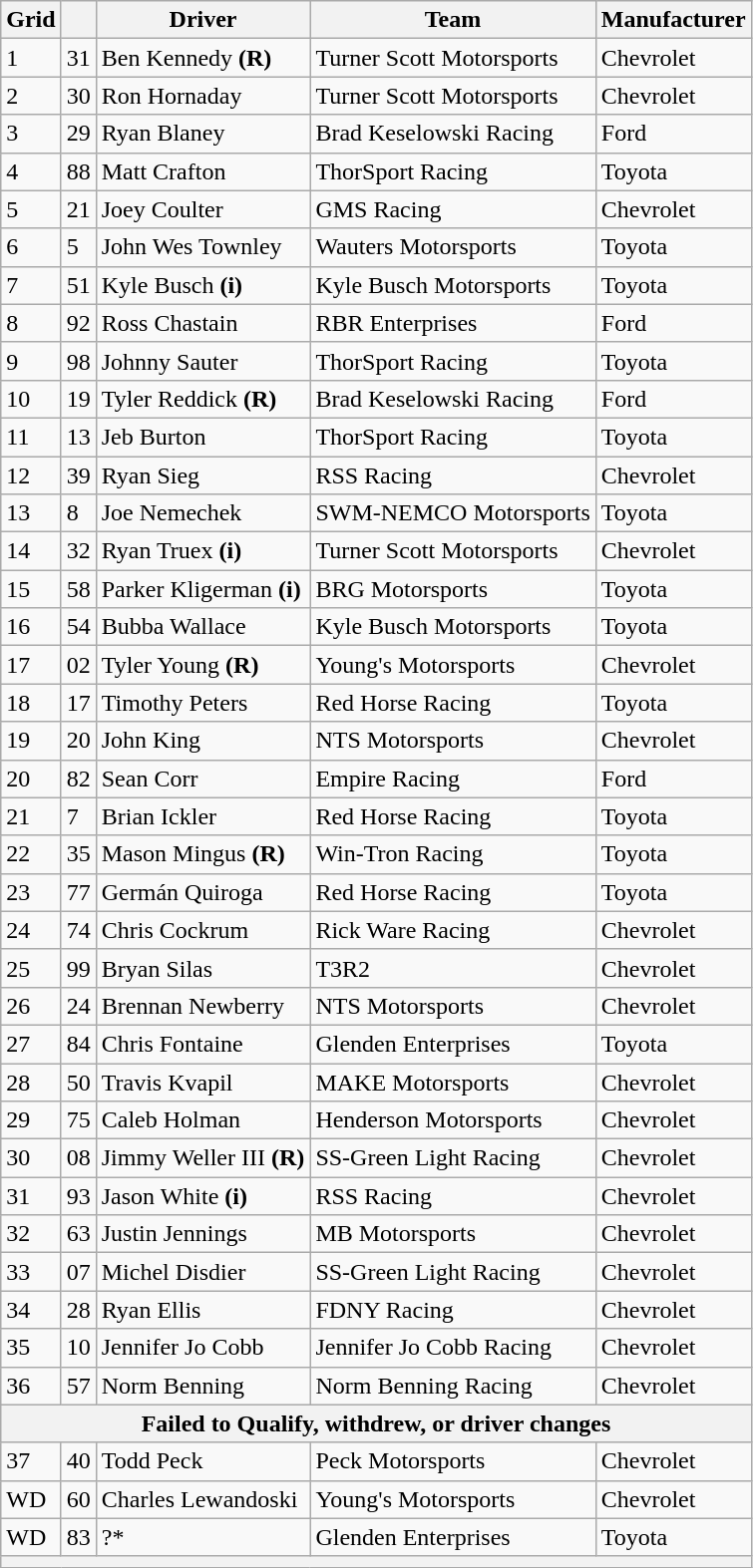<table class="wikitable">
<tr>
<th>Grid</th>
<th></th>
<th>Driver</th>
<th>Team</th>
<th>Manufacturer</th>
</tr>
<tr>
<td>1</td>
<td>31</td>
<td>Ben Kennedy <strong>(R)</strong></td>
<td>Turner Scott Motorsports</td>
<td>Chevrolet</td>
</tr>
<tr>
<td>2</td>
<td>30</td>
<td>Ron Hornaday</td>
<td>Turner Scott Motorsports</td>
<td>Chevrolet</td>
</tr>
<tr>
<td>3</td>
<td>29</td>
<td>Ryan Blaney</td>
<td>Brad Keselowski Racing</td>
<td>Ford</td>
</tr>
<tr>
<td>4</td>
<td>88</td>
<td>Matt Crafton</td>
<td>ThorSport Racing</td>
<td>Toyota</td>
</tr>
<tr>
<td>5</td>
<td>21</td>
<td>Joey Coulter</td>
<td>GMS Racing</td>
<td>Chevrolet</td>
</tr>
<tr>
<td>6</td>
<td>5</td>
<td>John Wes Townley</td>
<td>Wauters Motorsports</td>
<td>Toyota</td>
</tr>
<tr>
<td>7</td>
<td>51</td>
<td>Kyle Busch <strong>(i)</strong></td>
<td>Kyle Busch Motorsports</td>
<td>Toyota</td>
</tr>
<tr>
<td>8</td>
<td>92</td>
<td>Ross Chastain</td>
<td>RBR Enterprises</td>
<td>Ford</td>
</tr>
<tr>
<td>9</td>
<td>98</td>
<td>Johnny Sauter</td>
<td>ThorSport Racing</td>
<td>Toyota</td>
</tr>
<tr>
<td>10</td>
<td>19</td>
<td>Tyler Reddick <strong>(R)</strong></td>
<td>Brad Keselowski Racing</td>
<td>Ford</td>
</tr>
<tr>
<td>11</td>
<td>13</td>
<td>Jeb Burton</td>
<td>ThorSport Racing</td>
<td>Toyota</td>
</tr>
<tr>
<td>12</td>
<td>39</td>
<td>Ryan Sieg</td>
<td>RSS Racing</td>
<td>Chevrolet</td>
</tr>
<tr>
<td>13</td>
<td>8</td>
<td>Joe Nemechek</td>
<td>SWM-NEMCO Motorsports</td>
<td>Toyota</td>
</tr>
<tr>
<td>14</td>
<td>32</td>
<td>Ryan Truex <strong>(i)</strong></td>
<td>Turner Scott Motorsports</td>
<td>Chevrolet</td>
</tr>
<tr>
<td>15</td>
<td>58</td>
<td>Parker Kligerman <strong>(i)</strong></td>
<td>BRG Motorsports</td>
<td>Toyota</td>
</tr>
<tr>
<td>16</td>
<td>54</td>
<td>Bubba Wallace</td>
<td>Kyle Busch Motorsports</td>
<td>Toyota</td>
</tr>
<tr>
<td>17</td>
<td>02</td>
<td>Tyler Young <strong>(R)</strong></td>
<td>Young's Motorsports</td>
<td>Chevrolet</td>
</tr>
<tr>
<td>18</td>
<td>17</td>
<td>Timothy Peters</td>
<td>Red Horse Racing</td>
<td>Toyota</td>
</tr>
<tr>
<td>19</td>
<td>20</td>
<td>John King</td>
<td>NTS Motorsports</td>
<td>Chevrolet</td>
</tr>
<tr>
<td>20</td>
<td>82</td>
<td>Sean Corr</td>
<td>Empire Racing</td>
<td>Ford</td>
</tr>
<tr>
<td>21</td>
<td>7</td>
<td>Brian Ickler</td>
<td>Red Horse Racing</td>
<td>Toyota</td>
</tr>
<tr>
<td>22</td>
<td>35</td>
<td>Mason Mingus <strong>(R)</strong></td>
<td>Win-Tron Racing</td>
<td>Toyota</td>
</tr>
<tr>
<td>23</td>
<td>77</td>
<td>Germán Quiroga</td>
<td>Red Horse Racing</td>
<td>Toyota</td>
</tr>
<tr>
<td>24</td>
<td>74</td>
<td>Chris Cockrum</td>
<td>Rick Ware Racing</td>
<td>Chevrolet</td>
</tr>
<tr>
<td>25</td>
<td>99</td>
<td>Bryan Silas</td>
<td>T3R2</td>
<td>Chevrolet</td>
</tr>
<tr>
<td>26</td>
<td>24</td>
<td>Brennan Newberry</td>
<td>NTS Motorsports</td>
<td>Chevrolet</td>
</tr>
<tr>
<td>27</td>
<td>84</td>
<td>Chris Fontaine</td>
<td>Glenden Enterprises</td>
<td>Toyota</td>
</tr>
<tr>
<td>28</td>
<td>50</td>
<td>Travis Kvapil</td>
<td>MAKE Motorsports</td>
<td>Chevrolet</td>
</tr>
<tr>
<td>29</td>
<td>75</td>
<td>Caleb Holman</td>
<td>Henderson Motorsports</td>
<td>Chevrolet</td>
</tr>
<tr>
<td>30</td>
<td>08</td>
<td>Jimmy Weller III <strong>(R)</strong></td>
<td>SS-Green Light Racing</td>
<td>Chevrolet</td>
</tr>
<tr>
<td>31</td>
<td>93</td>
<td>Jason White <strong>(i)</strong></td>
<td>RSS Racing</td>
<td>Chevrolet</td>
</tr>
<tr>
<td>32</td>
<td>63</td>
<td>Justin Jennings</td>
<td>MB Motorsports</td>
<td>Chevrolet</td>
</tr>
<tr>
<td>33</td>
<td>07</td>
<td>Michel Disdier</td>
<td>SS-Green Light Racing</td>
<td>Chevrolet</td>
</tr>
<tr>
<td>34</td>
<td>28</td>
<td>Ryan Ellis</td>
<td>FDNY Racing</td>
<td>Chevrolet</td>
</tr>
<tr>
<td>35</td>
<td>10</td>
<td>Jennifer Jo Cobb</td>
<td>Jennifer Jo Cobb Racing</td>
<td>Chevrolet</td>
</tr>
<tr>
<td>36</td>
<td>57</td>
<td>Norm Benning</td>
<td>Norm Benning Racing</td>
<td>Chevrolet</td>
</tr>
<tr>
<th colspan="5"><strong>Failed to Qualify, withdrew, or driver changes</strong></th>
</tr>
<tr>
<td>37</td>
<td>40</td>
<td>Todd Peck</td>
<td>Peck Motorsports</td>
<td>Chevrolet</td>
</tr>
<tr>
<td>WD</td>
<td>60</td>
<td>Charles Lewandoski</td>
<td>Young's Motorsports</td>
<td>Chevrolet</td>
</tr>
<tr>
<td>WD</td>
<td>83</td>
<td>?*</td>
<td>Glenden Enterprises</td>
<td>Toyota</td>
</tr>
<tr>
<th colspan="5"></th>
</tr>
</table>
